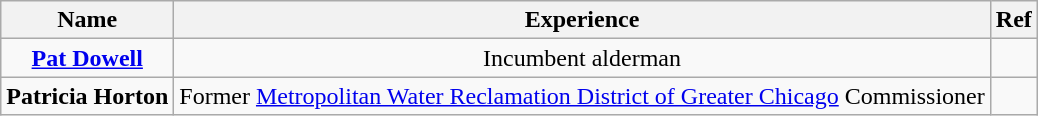<table class="wikitable" style="text-align:center">
<tr>
<th>Name</th>
<th>Experience</th>
<th>Ref</th>
</tr>
<tr>
<td><strong><a href='#'>Pat Dowell</a></strong></td>
<td>Incumbent alderman</td>
<td></td>
</tr>
<tr>
<td><strong>Patricia Horton</strong></td>
<td>Former <a href='#'>Metropolitan Water Reclamation District of Greater Chicago</a> Commissioner</td>
<td></td>
</tr>
</table>
